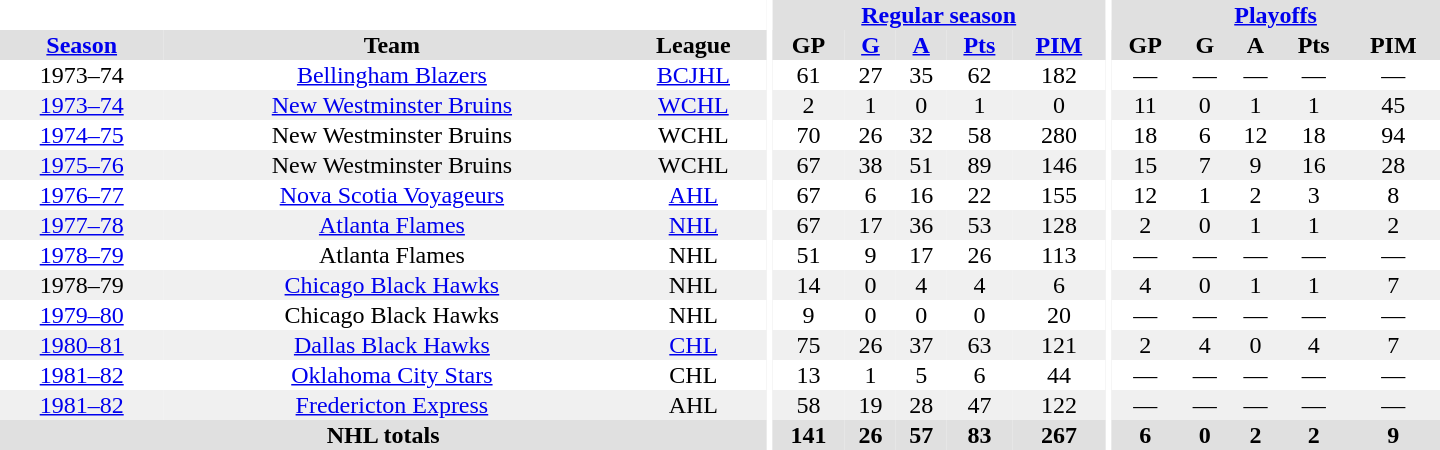<table border="0" cellpadding="1" cellspacing="0" style="text-align:center; width:60em">
<tr bgcolor="#e0e0e0">
<th colspan="3" bgcolor="#ffffff"></th>
<th rowspan="99" bgcolor="#ffffff"></th>
<th colspan="5"><a href='#'>Regular season</a></th>
<th rowspan="99" bgcolor="#ffffff"></th>
<th colspan="5"><a href='#'>Playoffs</a></th>
</tr>
<tr bgcolor="#e0e0e0">
<th><a href='#'>Season</a></th>
<th>Team</th>
<th>League</th>
<th>GP</th>
<th><a href='#'>G</a></th>
<th><a href='#'>A</a></th>
<th><a href='#'>Pts</a></th>
<th><a href='#'>PIM</a></th>
<th>GP</th>
<th>G</th>
<th>A</th>
<th>Pts</th>
<th>PIM</th>
</tr>
<tr>
<td>1973–74</td>
<td><a href='#'>Bellingham Blazers</a></td>
<td><a href='#'>BCJHL</a></td>
<td>61</td>
<td>27</td>
<td>35</td>
<td>62</td>
<td>182</td>
<td>—</td>
<td>—</td>
<td>—</td>
<td>—</td>
<td>—</td>
</tr>
<tr bgcolor="#f0f0f0">
<td><a href='#'>1973–74</a></td>
<td><a href='#'>New Westminster Bruins</a></td>
<td><a href='#'>WCHL</a></td>
<td>2</td>
<td>1</td>
<td>0</td>
<td>1</td>
<td>0</td>
<td>11</td>
<td>0</td>
<td>1</td>
<td>1</td>
<td>45</td>
</tr>
<tr>
<td><a href='#'>1974–75</a></td>
<td>New Westminster Bruins</td>
<td>WCHL</td>
<td>70</td>
<td>26</td>
<td>32</td>
<td>58</td>
<td>280</td>
<td>18</td>
<td>6</td>
<td>12</td>
<td>18</td>
<td>94</td>
</tr>
<tr bgcolor="#f0f0f0">
<td><a href='#'>1975–76</a></td>
<td>New Westminster Bruins</td>
<td>WCHL</td>
<td>67</td>
<td>38</td>
<td>51</td>
<td>89</td>
<td>146</td>
<td>15</td>
<td>7</td>
<td>9</td>
<td>16</td>
<td>28</td>
</tr>
<tr>
<td><a href='#'>1976–77</a></td>
<td><a href='#'>Nova Scotia Voyageurs</a></td>
<td><a href='#'>AHL</a></td>
<td>67</td>
<td>6</td>
<td>16</td>
<td>22</td>
<td>155</td>
<td>12</td>
<td>1</td>
<td>2</td>
<td>3</td>
<td>8</td>
</tr>
<tr bgcolor="#f0f0f0">
<td><a href='#'>1977–78</a></td>
<td><a href='#'>Atlanta Flames</a></td>
<td><a href='#'>NHL</a></td>
<td>67</td>
<td>17</td>
<td>36</td>
<td>53</td>
<td>128</td>
<td>2</td>
<td>0</td>
<td>1</td>
<td>1</td>
<td>2</td>
</tr>
<tr>
<td><a href='#'>1978–79</a></td>
<td>Atlanta Flames</td>
<td>NHL</td>
<td>51</td>
<td>9</td>
<td>17</td>
<td>26</td>
<td>113</td>
<td>—</td>
<td>—</td>
<td>—</td>
<td>—</td>
<td>—</td>
</tr>
<tr bgcolor="#f0f0f0">
<td>1978–79</td>
<td><a href='#'>Chicago Black Hawks</a></td>
<td>NHL</td>
<td>14</td>
<td>0</td>
<td>4</td>
<td>4</td>
<td>6</td>
<td>4</td>
<td>0</td>
<td>1</td>
<td>1</td>
<td>7</td>
</tr>
<tr>
<td><a href='#'>1979–80</a></td>
<td>Chicago Black Hawks</td>
<td>NHL</td>
<td>9</td>
<td>0</td>
<td>0</td>
<td>0</td>
<td>20</td>
<td>—</td>
<td>—</td>
<td>—</td>
<td>—</td>
<td>—</td>
</tr>
<tr bgcolor="#f0f0f0">
<td><a href='#'>1980–81</a></td>
<td><a href='#'>Dallas Black Hawks</a></td>
<td><a href='#'>CHL</a></td>
<td>75</td>
<td>26</td>
<td>37</td>
<td>63</td>
<td>121</td>
<td>2</td>
<td>4</td>
<td>0</td>
<td>4</td>
<td>7</td>
</tr>
<tr>
<td><a href='#'>1981–82</a></td>
<td><a href='#'>Oklahoma City Stars</a></td>
<td>CHL</td>
<td>13</td>
<td>1</td>
<td>5</td>
<td>6</td>
<td>44</td>
<td>—</td>
<td>—</td>
<td>—</td>
<td>—</td>
<td>—</td>
</tr>
<tr bgcolor="#f0f0f0">
<td><a href='#'>1981–82</a></td>
<td><a href='#'>Fredericton Express</a></td>
<td>AHL</td>
<td>58</td>
<td>19</td>
<td>28</td>
<td>47</td>
<td>122</td>
<td>—</td>
<td>—</td>
<td>—</td>
<td>—</td>
<td>—</td>
</tr>
<tr>
</tr>
<tr bgcolor="#e0e0e0">
<th colspan="3">NHL totals</th>
<th>141</th>
<th>26</th>
<th>57</th>
<th>83</th>
<th>267</th>
<th>6</th>
<th>0</th>
<th>2</th>
<th>2</th>
<th>9</th>
</tr>
</table>
